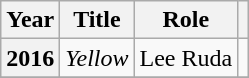<table class="wikitable plainrowheaders">
<tr>
<th scope="col">Year</th>
<th scope="col">Title</th>
<th scope="col">Role</th>
<th scope="col" class="unsortable"></th>
</tr>
<tr>
<th scope="row">2016</th>
<td><em>Yellow</em></td>
<td>Lee Ruda</td>
<td></td>
</tr>
<tr>
</tr>
</table>
